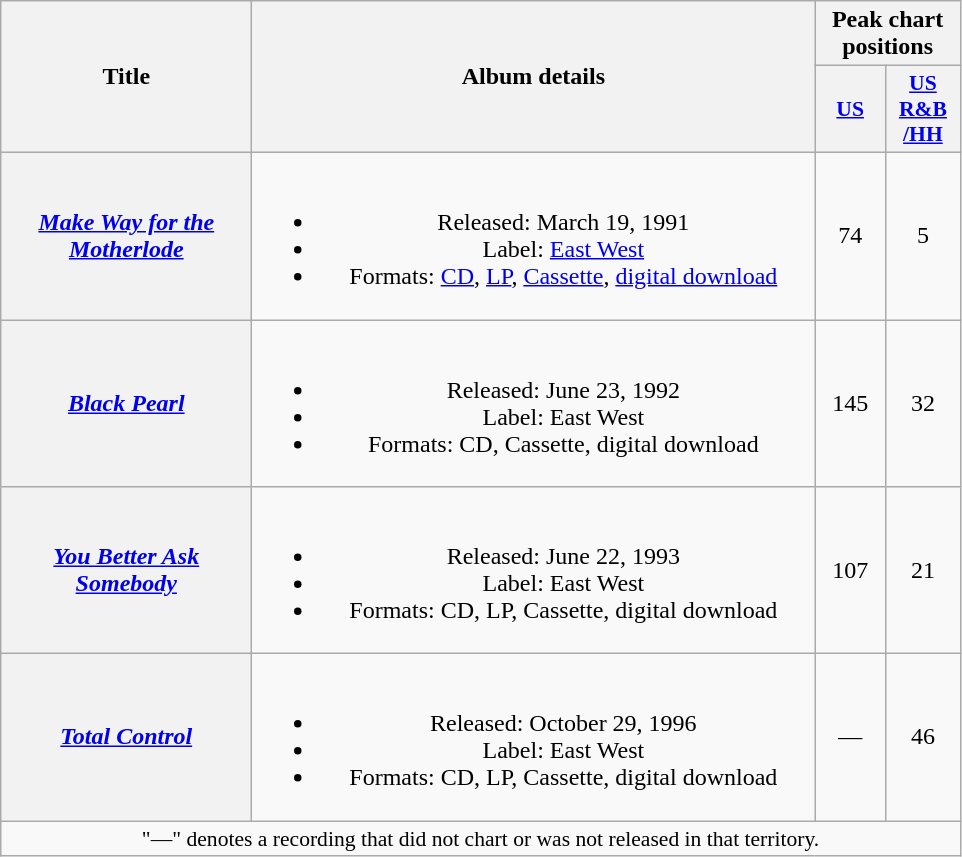<table class="wikitable plainrowheaders" style="text-align:center;" border="1">
<tr>
<th scope="col" rowspan="2" style="width:10em;">Title</th>
<th scope="col" rowspan="2" style="width:23em;">Album details</th>
<th scope="col" colspan="2">Peak chart positions</th>
</tr>
<tr>
<th scope="col" style="width:2.8em;font-size:90%;"><a href='#'>US</a><br></th>
<th scope="col" style="width:3em;font-size:90%;"><a href='#'>US<br>R&B<br>/HH</a><br></th>
</tr>
<tr>
<th scope="row"><em><a href='#'>Make Way for the Motherlode</a></em></th>
<td><br><ul><li>Released: March 19, 1991</li><li>Label: <a href='#'>East West</a></li><li>Formats: <a href='#'>CD</a>, <a href='#'>LP</a>, <a href='#'>Cassette</a>, <a href='#'>digital download</a></li></ul></td>
<td align="center">74</td>
<td align="center">5</td>
</tr>
<tr>
<th scope="row"><em><a href='#'>Black Pearl</a></em></th>
<td><br><ul><li>Released: June 23, 1992</li><li>Label: East West</li><li>Formats: CD, Cassette, digital download</li></ul></td>
<td align="center">145</td>
<td align="center">32</td>
</tr>
<tr>
<th scope="row"><em><a href='#'>You Better Ask Somebody</a></em></th>
<td><br><ul><li>Released: June 22, 1993</li><li>Label: East West</li><li>Formats: CD, LP, Cassette, digital download</li></ul></td>
<td align="center">107</td>
<td align="center">21</td>
</tr>
<tr>
<th scope="row"><em><a href='#'>Total Control</a></em></th>
<td><br><ul><li>Released: October 29, 1996</li><li>Label: East West</li><li>Formats: CD, LP, Cassette, digital download</li></ul></td>
<td align="center">—</td>
<td align="center">46</td>
</tr>
<tr>
<td colspan="4" style="font-size:90%">"—" denotes a recording that did not chart or was not released in that territory.</td>
</tr>
</table>
